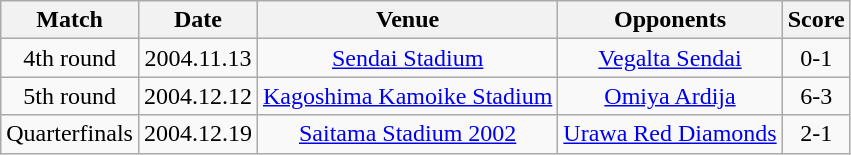<table class="wikitable" style="text-align:center;">
<tr>
<th>Match</th>
<th>Date</th>
<th>Venue</th>
<th>Opponents</th>
<th>Score</th>
</tr>
<tr>
<td>4th round</td>
<td>2004.11.13</td>
<td><a href='#'>Sendai Stadium</a></td>
<td><a href='#'>Vegalta Sendai</a></td>
<td>0-1</td>
</tr>
<tr>
<td>5th round</td>
<td>2004.12.12</td>
<td><a href='#'>Kagoshima Kamoike Stadium</a></td>
<td><a href='#'>Omiya Ardija</a></td>
<td>6-3</td>
</tr>
<tr>
<td>Quarterfinals</td>
<td>2004.12.19</td>
<td><a href='#'>Saitama Stadium 2002</a></td>
<td><a href='#'>Urawa Red Diamonds</a></td>
<td>2-1</td>
</tr>
</table>
